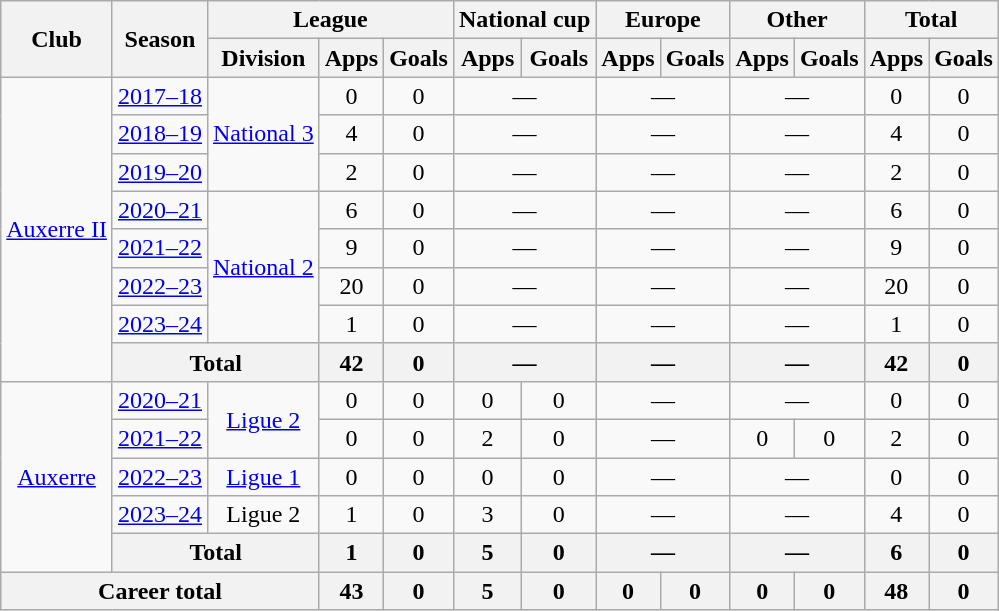<table class="wikitable" style="text-align:center">
<tr>
<th rowspan="2">Club</th>
<th rowspan="2">Season</th>
<th colspan="3">League</th>
<th colspan="2">National cup</th>
<th colspan="2">Europe</th>
<th colspan="2">Other</th>
<th colspan="2">Total</th>
</tr>
<tr>
<th>Division</th>
<th>Apps</th>
<th>Goals</th>
<th>Apps</th>
<th>Goals</th>
<th>Apps</th>
<th>Goals</th>
<th>Apps</th>
<th>Goals</th>
<th>Apps</th>
<th>Goals</th>
</tr>
<tr>
<td rowspan="8"><a href='#'>Auxerre II</a></td>
<td><a href='#'>2017–18</a></td>
<td rowspan="3"><a href='#'>National 3</a></td>
<td>0</td>
<td>0</td>
<td colspan="2">—</td>
<td colspan="2">—</td>
<td colspan="2">—</td>
<td>0</td>
<td>0</td>
</tr>
<tr>
<td><a href='#'>2018–19</a></td>
<td>4</td>
<td>0</td>
<td colspan="2">—</td>
<td colspan="2">—</td>
<td colspan="2">—</td>
<td>4</td>
<td>0</td>
</tr>
<tr>
<td><a href='#'>2019–20</a></td>
<td>2</td>
<td>0</td>
<td colspan="2">—</td>
<td colspan="2">—</td>
<td colspan="2">—</td>
<td>2</td>
<td>0</td>
</tr>
<tr>
<td><a href='#'>2020–21</a></td>
<td rowspan="4"><a href='#'>National 2</a></td>
<td>6</td>
<td>0</td>
<td colspan="2">—</td>
<td colspan="2">—</td>
<td colspan="2">—</td>
<td>6</td>
<td>0</td>
</tr>
<tr>
<td><a href='#'>2021–22</a></td>
<td>9</td>
<td>0</td>
<td colspan="2">—</td>
<td colspan="2">—</td>
<td colspan="2">—</td>
<td>9</td>
<td>0</td>
</tr>
<tr>
<td><a href='#'>2022–23</a></td>
<td>20</td>
<td>0</td>
<td colspan="2">—</td>
<td colspan="2">—</td>
<td colspan="2">—</td>
<td>20</td>
<td>0</td>
</tr>
<tr>
<td><a href='#'>2023–24</a></td>
<td>1</td>
<td>0</td>
<td colspan="2">—</td>
<td colspan="2">—</td>
<td colspan="2">—</td>
<td>1</td>
<td>0</td>
</tr>
<tr>
<th colspan="2">Total</th>
<th>42</th>
<th>0</th>
<th colspan="2">—</th>
<th colspan="2">—</th>
<th colspan="2">—</th>
<th>42</th>
<th>0</th>
</tr>
<tr>
<td rowspan="5"><a href='#'>Auxerre</a></td>
<td><a href='#'>2020–21</a></td>
<td rowspan="2"><a href='#'>Ligue 2</a></td>
<td>0</td>
<td>0</td>
<td>0</td>
<td>0</td>
<td colspan="2">—</td>
<td colspan="2">—</td>
<td>0</td>
<td>0</td>
</tr>
<tr>
<td><a href='#'>2021–22</a></td>
<td>0</td>
<td>0</td>
<td>2</td>
<td>0</td>
<td colspan="2">—</td>
<td>0</td>
<td>0</td>
<td>2</td>
<td>0</td>
</tr>
<tr>
<td><a href='#'>2022–23</a></td>
<td><a href='#'>Ligue 1</a></td>
<td>0</td>
<td>0</td>
<td>0</td>
<td>0</td>
<td colspan="2">—</td>
<td colspan="2">—</td>
<td>0</td>
<td>0</td>
</tr>
<tr>
<td><a href='#'>2023–24</a></td>
<td>Ligue 2</td>
<td>1</td>
<td>0</td>
<td>3</td>
<td>0</td>
<td colspan="2">—</td>
<td colspan="2">—</td>
<td>4</td>
<td>0</td>
</tr>
<tr>
<th colspan="2">Total</th>
<th>1</th>
<th>0</th>
<th>5</th>
<th>0</th>
<th colspan="2">—</th>
<th colspan="2">—</th>
<th>6</th>
<th>0</th>
</tr>
<tr>
<th colspan="3">Career total</th>
<th>43</th>
<th>0</th>
<th>5</th>
<th>0</th>
<th>0</th>
<th>0</th>
<th>0</th>
<th>0</th>
<th>48</th>
<th>0</th>
</tr>
</table>
